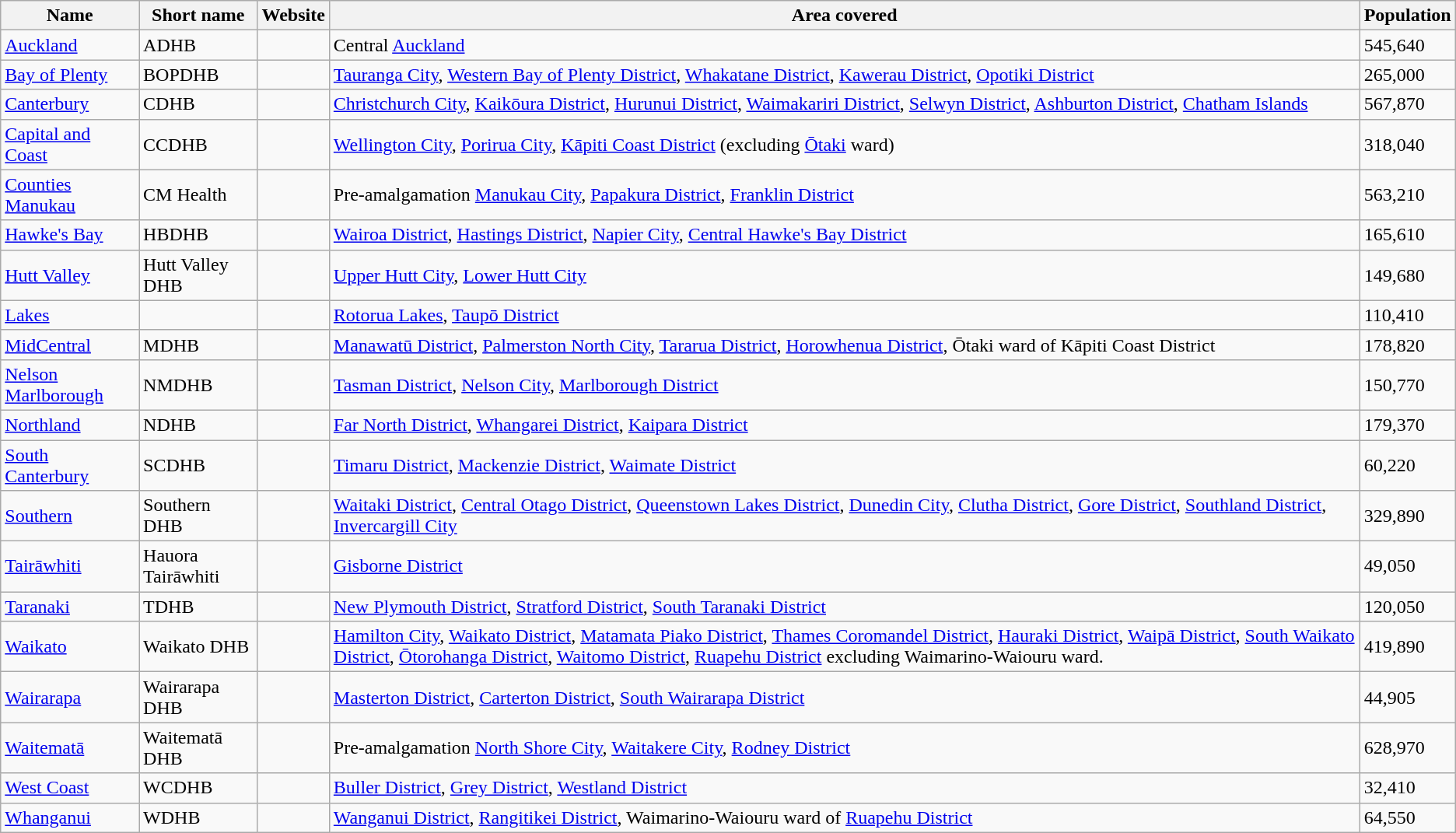<table class="wikitable" border="1">
<tr>
<th>Name</th>
<th>Short name</th>
<th>Website</th>
<th>Area covered</th>
<th>Population</th>
</tr>
<tr>
<td><a href='#'>Auckland</a></td>
<td>ADHB</td>
<td></td>
<td>Central <a href='#'>Auckland</a></td>
<td>545,640</td>
</tr>
<tr>
<td><a href='#'>Bay of Plenty</a></td>
<td>BOPDHB</td>
<td></td>
<td><a href='#'>Tauranga City</a>, <a href='#'>Western Bay of Plenty District</a>, <a href='#'>Whakatane District</a>, <a href='#'>Kawerau District</a>, <a href='#'>Opotiki District</a></td>
<td>265,000</td>
</tr>
<tr>
<td><a href='#'>Canterbury</a></td>
<td>CDHB</td>
<td></td>
<td><a href='#'>Christchurch City</a>, <a href='#'>Kaikōura District</a>, <a href='#'>Hurunui District</a>, <a href='#'>Waimakariri District</a>, <a href='#'>Selwyn District</a>, <a href='#'>Ashburton District</a>, <a href='#'>Chatham Islands</a></td>
<td>567,870</td>
</tr>
<tr>
<td><a href='#'>Capital and Coast</a></td>
<td>CCDHB</td>
<td></td>
<td><a href='#'>Wellington City</a>, <a href='#'>Porirua City</a>, <a href='#'>Kāpiti Coast District</a> (excluding <a href='#'>Ōtaki</a> ward)</td>
<td>318,040</td>
</tr>
<tr>
<td><a href='#'>Counties Manukau</a></td>
<td>CM Health</td>
<td></td>
<td>Pre-amalgamation <a href='#'>Manukau City</a>, <a href='#'>Papakura District</a>, <a href='#'>Franklin District</a></td>
<td>563,210</td>
</tr>
<tr>
<td><a href='#'>Hawke's Bay</a></td>
<td>HBDHB</td>
<td></td>
<td><a href='#'>Wairoa District</a>, <a href='#'>Hastings District</a>, <a href='#'>Napier City</a>, <a href='#'>Central Hawke's Bay District</a></td>
<td>165,610</td>
</tr>
<tr>
<td><a href='#'>Hutt Valley</a></td>
<td>Hutt Valley DHB</td>
<td></td>
<td><a href='#'>Upper Hutt City</a>, <a href='#'>Lower Hutt City</a></td>
<td>149,680</td>
</tr>
<tr>
<td><a href='#'>Lakes</a></td>
<td></td>
<td></td>
<td><a href='#'>Rotorua Lakes</a>, <a href='#'>Taupō District</a></td>
<td>110,410</td>
</tr>
<tr>
<td><a href='#'>MidCentral</a></td>
<td>MDHB</td>
<td></td>
<td><a href='#'>Manawatū District</a>, <a href='#'>Palmerston North City</a>, <a href='#'>Tararua District</a>, <a href='#'>Horowhenua District</a>, Ōtaki ward of Kāpiti Coast District</td>
<td>178,820</td>
</tr>
<tr>
<td><a href='#'>Nelson Marlborough</a></td>
<td>NMDHB</td>
<td></td>
<td><a href='#'>Tasman District</a>, <a href='#'>Nelson City</a>, <a href='#'>Marlborough District</a></td>
<td>150,770</td>
</tr>
<tr>
<td><a href='#'>Northland</a></td>
<td>NDHB</td>
<td></td>
<td><a href='#'>Far North District</a>, <a href='#'>Whangarei District</a>, <a href='#'>Kaipara District</a></td>
<td>179,370</td>
</tr>
<tr>
<td><a href='#'>South Canterbury</a></td>
<td>SCDHB</td>
<td></td>
<td><a href='#'>Timaru District</a>, <a href='#'>Mackenzie District</a>, <a href='#'>Waimate District</a></td>
<td>60,220</td>
</tr>
<tr>
<td><a href='#'>Southern</a></td>
<td>Southern DHB</td>
<td></td>
<td><a href='#'>Waitaki District</a>, <a href='#'>Central Otago District</a>, <a href='#'>Queenstown Lakes District</a>, <a href='#'>Dunedin City</a>, <a href='#'>Clutha District</a>, <a href='#'>Gore District</a>, <a href='#'>Southland District</a>, <a href='#'>Invercargill City</a></td>
<td>329,890</td>
</tr>
<tr>
<td><a href='#'>Tairāwhiti</a></td>
<td>Hauora Tairāwhiti</td>
<td></td>
<td><a href='#'>Gisborne District</a></td>
<td>49,050</td>
</tr>
<tr>
<td><a href='#'>Taranaki</a></td>
<td>TDHB</td>
<td></td>
<td><a href='#'>New Plymouth District</a>, <a href='#'>Stratford District</a>, <a href='#'>South Taranaki District</a></td>
<td>120,050</td>
</tr>
<tr>
<td><a href='#'>Waikato</a></td>
<td>Waikato DHB</td>
<td></td>
<td><a href='#'>Hamilton City</a>, <a href='#'>Waikato District</a>, <a href='#'>Matamata Piako District</a>, <a href='#'>Thames Coromandel District</a>, <a href='#'>Hauraki District</a>, <a href='#'>Waipā District</a>, <a href='#'>South Waikato District</a>, <a href='#'>Ōtorohanga District</a>, <a href='#'>Waitomo District</a>, <a href='#'>Ruapehu District</a> excluding Waimarino-Waiouru ward.</td>
<td>419,890</td>
</tr>
<tr>
<td><a href='#'>Wairarapa</a></td>
<td>Wairarapa DHB</td>
<td></td>
<td><a href='#'>Masterton District</a>, <a href='#'>Carterton District</a>, <a href='#'>South Wairarapa District</a></td>
<td>44,905</td>
</tr>
<tr>
<td><a href='#'>Waitematā</a></td>
<td>Waitematā DHB</td>
<td></td>
<td>Pre-amalgamation <a href='#'>North Shore City</a>, <a href='#'>Waitakere City</a>, <a href='#'>Rodney District</a></td>
<td>628,970</td>
</tr>
<tr>
<td><a href='#'>West Coast</a></td>
<td>WCDHB</td>
<td></td>
<td><a href='#'>Buller District</a>, <a href='#'>Grey District</a>, <a href='#'>Westland District</a></td>
<td>32,410</td>
</tr>
<tr>
<td><a href='#'>Whanganui</a></td>
<td>WDHB</td>
<td></td>
<td><a href='#'>Wanganui District</a>, <a href='#'>Rangitikei District</a>, Waimarino-Waiouru ward of <a href='#'>Ruapehu District</a></td>
<td>64,550</td>
</tr>
</table>
